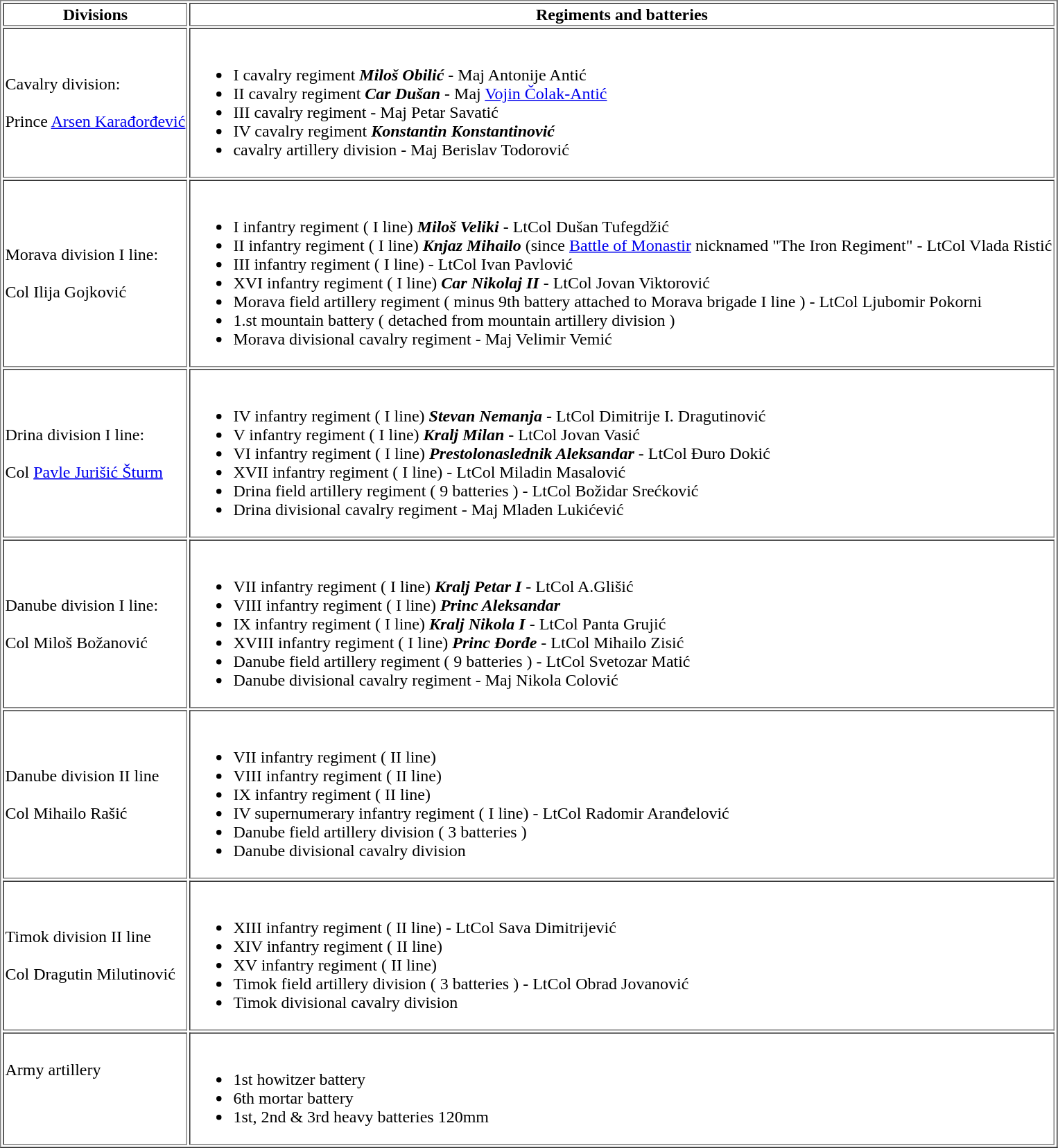<table border=1>
<tr>
<th><strong>Divisions</strong></th>
<th><strong>Regiments and batteries</strong></th>
</tr>
<tr>
<td>Cavalry division:<br><br>Prince <a href='#'>Arsen Karađorđević</a></td>
<td><br><ul><li>I cavalry regiment <strong><em>Miloš Obilić</em></strong> - Maj Antonije Antić</li><li>II cavalry regiment <strong><em> Car Dušan</em></strong> - Maj <a href='#'>Vojin Čolak-Antić</a></li><li>III cavalry regiment - Maj Petar Savatić</li><li>IV cavalry regiment <strong><em>Konstantin Konstantinović</em></strong></li><li>cavalry artillery division  - Maj Berislav Todorović</li></ul></td>
</tr>
<tr>
<td>Morava division I line:<br><br>Col Ilija Gojković</td>
<td><br><ul><li>I infantry regiment ( I line) <strong><em>Miloš Veliki</em></strong> - LtCol Dušan Tufegdžić</li><li>II infantry regiment ( I line) <strong><em>Knjaz Mihailo</em></strong> (since <a href='#'>Battle of Monastir</a> nicknamed "The Iron Regiment" - LtCol Vlada Ristić</li><li>III infantry regiment ( I line) - LtCol Ivan Pavlović</li><li>XVI infantry regiment ( I line) <strong><em>Car Nikolaj II</em></strong> - LtCol Jovan Viktorović</li><li>Morava field artillery regiment ( minus 9th battery attached to Morava brigade I line ) - LtCol Ljubomir Pokorni</li><li>1.st mountain battery ( detached from mountain artillery division )</li><li>Morava divisional cavalry regiment - Maj Velimir Vemić</li></ul></td>
</tr>
<tr>
<td>Drina division I line:<br><br>Col <a href='#'>Pavle Jurišić Šturm</a></td>
<td><br><ul><li>IV infantry regiment ( I line) <strong><em>Stevan Nemanja</em></strong> - LtCol Dimitrije I. Dragutinović</li><li>V infantry regiment ( I line) <strong><em>Kralj Milan</em></strong> - LtCol Jovan Vasić</li><li>VI infantry regiment ( I line) <strong><em>Prestolonaslednik Aleksandar</em></strong> - LtCol Đuro Dokić</li><li>XVII infantry regiment ( I line) - LtCol Miladin Masalović</li><li>Drina field artillery regiment ( 9 batteries ) - LtCol Božidar Srećković</li><li>Drina divisional cavalry regiment - Maj Mladen Lukićević</li></ul></td>
</tr>
<tr>
<td>Danube division I line:<br><br>Col Miloš Božanović</td>
<td><br><ul><li>VII infantry regiment ( I line) <strong><em>Kralj Petar I</em></strong> - LtCol A.Glišić</li><li>VIII infantry regiment ( I line) <strong><em>Princ Aleksandar</em></strong></li><li>IX infantry regiment ( I line) <strong><em>Kralj Nikola I</em></strong> - LtCol Panta Grujić</li><li>XVIII infantry regiment ( I line) <strong><em>Princ Đorđe</em></strong> - LtCol Mihailo Zisić</li><li>Danube field artillery regiment ( 9 batteries ) - LtCol Svetozar Matić</li><li>Danube divisional cavalry regiment - Maj Nikola Colović</li></ul></td>
</tr>
<tr>
<td>Danube division II line<br><br>Col Mihailo Rašić</td>
<td><br><ul><li>VII infantry regiment ( II line)</li><li>VIII infantry regiment ( II line)</li><li>IX infantry regiment ( II line)</li><li>IV supernumerary infantry regiment ( I line) - LtCol Radomir Aranđelović</li><li>Danube field artillery division ( 3 batteries )</li><li>Danube divisional cavalry division </li></ul></td>
</tr>
<tr>
<td>Timok division II line<br><br>Col Dragutin Milutinović</td>
<td><br><ul><li>XIII infantry regiment ( II line) - LtCol Sava Dimitrijević</li><li>XIV infantry regiment ( II line)</li><li>XV infantry regiment ( II line)</li><li>Timok field artillery division ( 3 batteries ) - LtCol Obrad Jovanović</li><li>Timok divisional cavalry division</li></ul></td>
</tr>
<tr>
<td>Army artillery<br><br>  </td>
<td><br><ul><li>1st howitzer battery</li><li>6th mortar battery</li><li>1st, 2nd & 3rd heavy batteries 120mm</li></ul></td>
</tr>
</table>
